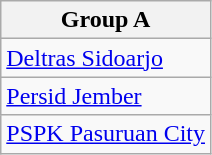<table class="wikitable">
<tr>
<th><strong>Group A</strong></th>
</tr>
<tr>
<td><a href='#'>Deltras Sidoarjo</a></td>
</tr>
<tr>
<td><a href='#'>Persid Jember</a></td>
</tr>
<tr>
<td><a href='#'>PSPK Pasuruan City</a></td>
</tr>
</table>
